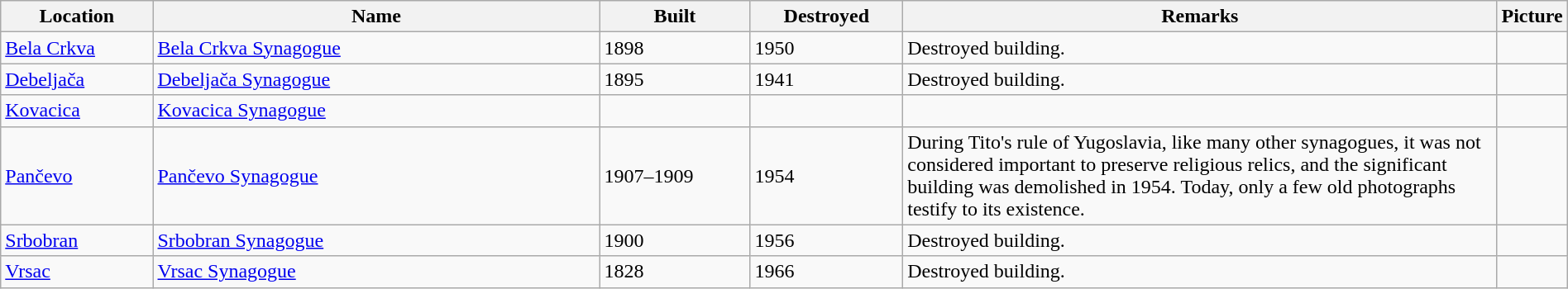<table class="wikitable sortable" width="100%">
<tr>
<th width="10%">Location</th>
<th width="30%">Name</th>
<th width="10%">Built</th>
<th width="10%">Destroyed</th>
<th width="40%" class="unsortable">Remarks</th>
<th width="10%" class="unsortable">Picture</th>
</tr>
<tr>
<td><a href='#'>Bela Crkva</a></td>
<td><a href='#'>Bela Crkva Synagogue</a></td>
<td>1898</td>
<td>1950</td>
<td>Destroyed building.</td>
<td></td>
</tr>
<tr>
<td><a href='#'>Debeljača</a></td>
<td><a href='#'>Debeljača Synagogue</a></td>
<td>1895</td>
<td>1941</td>
<td>Destroyed building.</td>
<td></td>
</tr>
<tr>
<td><a href='#'>Kovacica</a></td>
<td><a href='#'>Kovacica Synagogue</a></td>
<td></td>
<td></td>
<td></td>
<td></td>
</tr>
<tr>
<td><a href='#'>Pančevo</a></td>
<td><a href='#'>Pančevo Synagogue</a></td>
<td>1907–1909</td>
<td>1954</td>
<td>During Tito's rule of Yugoslavia, like many other synagogues, it was not considered important to preserve religious relics, and the significant building was demolished in 1954. Today, only a few old photographs testify to its existence.</td>
<td></td>
</tr>
<tr>
<td><a href='#'>Srbobran</a></td>
<td><a href='#'>Srbobran Synagogue</a></td>
<td>1900</td>
<td>1956</td>
<td>Destroyed building.</td>
<td></td>
</tr>
<tr>
<td><a href='#'>Vrsac</a></td>
<td><a href='#'>Vrsac Synagogue</a></td>
<td>1828</td>
<td>1966</td>
<td>Destroyed building.</td>
<td></td>
</tr>
</table>
